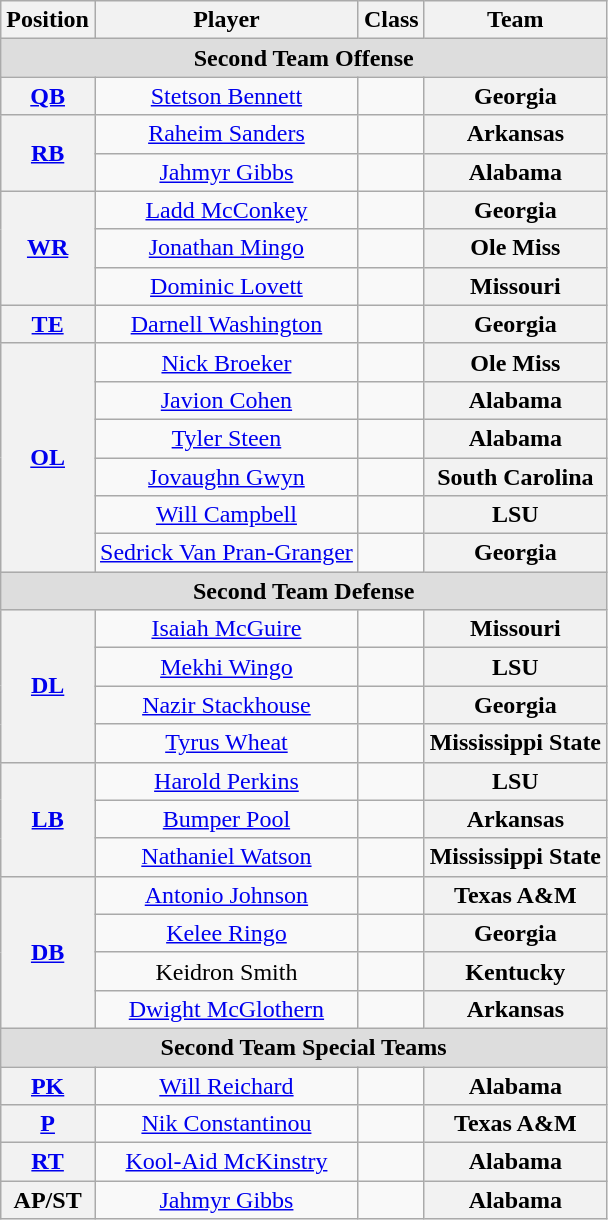<table class="wikitable">
<tr>
<th>Position</th>
<th>Player</th>
<th>Class</th>
<th>Team</th>
</tr>
<tr>
<td colspan="4" style="text-align:center; background:#ddd;"><strong>Second Team Offense</strong></td>
</tr>
<tr style="text-align:center;">
<th rowspan="1"><a href='#'>QB</a></th>
<td><a href='#'>Stetson Bennett</a></td>
<td></td>
<th>Georgia</th>
</tr>
<tr style="text-align:center;">
<th rowspan="2"><a href='#'>RB</a></th>
<td><a href='#'>Raheim Sanders</a></td>
<td></td>
<th>Arkansas</th>
</tr>
<tr style="text-align:center;">
<td><a href='#'>Jahmyr Gibbs</a></td>
<td></td>
<th>Alabama</th>
</tr>
<tr style="text-align:center;">
<th rowspan="3"><a href='#'>WR</a></th>
<td><a href='#'>Ladd McConkey</a></td>
<td></td>
<th>Georgia</th>
</tr>
<tr style="text-align:center;">
<td><a href='#'>Jonathan Mingo</a></td>
<td></td>
<th>Ole Miss</th>
</tr>
<tr style="text-align:center;">
<td><a href='#'>Dominic Lovett</a></td>
<td></td>
<th>Missouri</th>
</tr>
<tr style="text-align:center;">
<th rowspan="1"><a href='#'>TE</a></th>
<td><a href='#'>Darnell Washington</a></td>
<td></td>
<th>Georgia</th>
</tr>
<tr style="text-align:center;">
<th rowspan="6"><a href='#'>OL</a></th>
<td><a href='#'>Nick Broeker</a></td>
<td></td>
<th>Ole Miss</th>
</tr>
<tr style="text-align:center;">
<td><a href='#'>Javion Cohen</a></td>
<td></td>
<th>Alabama</th>
</tr>
<tr style="text-align:center;">
<td><a href='#'>Tyler Steen</a></td>
<td></td>
<th>Alabama</th>
</tr>
<tr style="text-align:center;">
<td><a href='#'>Jovaughn Gwyn</a></td>
<td></td>
<th>South Carolina</th>
</tr>
<tr style="text-align:center;">
<td><a href='#'>Will Campbell</a></td>
<td></td>
<th>LSU</th>
</tr>
<tr style="text-align:center;">
<td><a href='#'>Sedrick Van Pran-Granger</a></td>
<td></td>
<th>Georgia</th>
</tr>
<tr style="text-align:center;">
<td colspan="4" style="text-align:center; background:#ddd;"><strong>Second Team Defense</strong></td>
</tr>
<tr style="text-align:center;">
<th rowspan="4"><a href='#'>DL</a></th>
<td><a href='#'>Isaiah McGuire</a></td>
<td></td>
<th>Missouri</th>
</tr>
<tr style="text-align:center;">
<td><a href='#'>Mekhi Wingo</a></td>
<td></td>
<th>LSU</th>
</tr>
<tr style="text-align:center;">
<td><a href='#'>Nazir Stackhouse</a></td>
<td></td>
<th>Georgia</th>
</tr>
<tr style="text-align:center;">
<td><a href='#'>Tyrus Wheat</a></td>
<td></td>
<th>Mississippi State</th>
</tr>
<tr style="text-align:center;">
<th rowspan="3"><a href='#'>LB</a></th>
<td><a href='#'>Harold Perkins</a></td>
<td></td>
<th>LSU</th>
</tr>
<tr style="text-align:center;">
<td><a href='#'>Bumper Pool</a></td>
<td></td>
<th>Arkansas</th>
</tr>
<tr style="text-align:center;">
<td><a href='#'>Nathaniel Watson</a></td>
<td></td>
<th>Mississippi State</th>
</tr>
<tr style="text-align:center;">
<th rowspan="4"><a href='#'>DB</a></th>
<td><a href='#'>Antonio Johnson</a></td>
<td></td>
<th>Texas A&M</th>
</tr>
<tr style="text-align:center;">
<td><a href='#'>Kelee Ringo</a></td>
<td></td>
<th>Georgia</th>
</tr>
<tr style="text-align:center;">
<td>Keidron Smith</td>
<td></td>
<th>Kentucky</th>
</tr>
<tr style="text-align:center;">
<td><a href='#'>Dwight McGlothern</a></td>
<td></td>
<th>Arkansas</th>
</tr>
<tr>
<td colspan="4" style="text-align:center; background:#ddd;"><strong>Second Team Special Teams</strong></td>
</tr>
<tr style="text-align:center;">
<th rowspan="1"><a href='#'>PK</a></th>
<td><a href='#'>Will Reichard</a></td>
<td></td>
<th>Alabama</th>
</tr>
<tr style="text-align:center;">
<th rowspan="1"><a href='#'>P</a></th>
<td><a href='#'>Nik Constantinou</a></td>
<td></td>
<th>Texas A&M</th>
</tr>
<tr style="text-align:center;">
<th rowspan="1"><a href='#'>RT</a></th>
<td><a href='#'>Kool-Aid McKinstry</a></td>
<td></td>
<th>Alabama</th>
</tr>
<tr style="text-align:center;">
<th rowspan="1">AP/ST</th>
<td><a href='#'>Jahmyr Gibbs</a></td>
<td></td>
<th>Alabama</th>
</tr>
</table>
